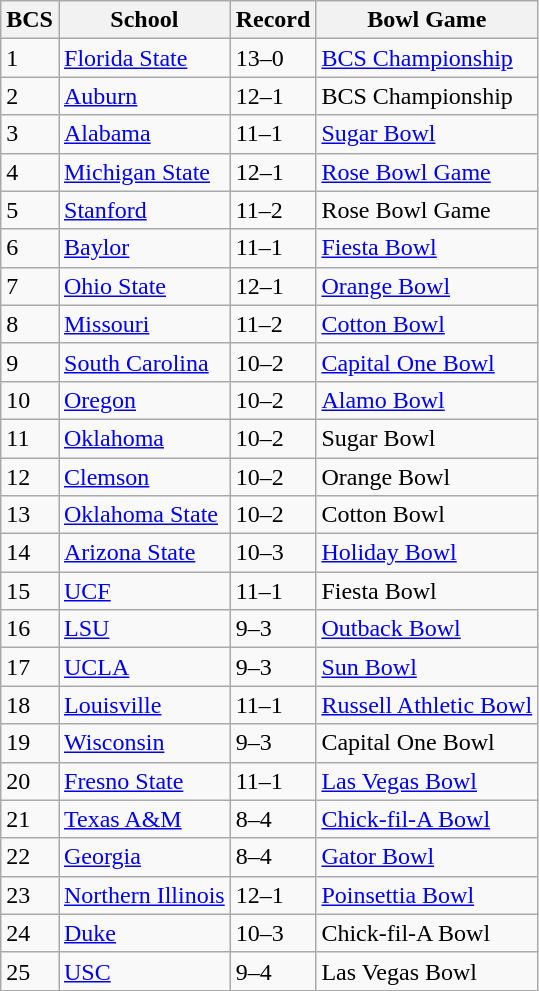<table class="wikitable">
<tr>
<th>BCS</th>
<th>School</th>
<th>Record</th>
<th>Bowl Game</th>
</tr>
<tr>
<td>1</td>
<td><a href='#'>Florida State</a></td>
<td>13–0</td>
<td><a href='#'>BCS Championship</a></td>
</tr>
<tr>
<td>2</td>
<td><a href='#'>Auburn</a></td>
<td>12–1</td>
<td>BCS Championship</td>
</tr>
<tr>
<td>3</td>
<td><a href='#'>Alabama</a></td>
<td>11–1</td>
<td><a href='#'>Sugar Bowl</a></td>
</tr>
<tr>
<td>4</td>
<td><a href='#'>Michigan State</a></td>
<td>12–1</td>
<td><a href='#'>Rose Bowl Game</a></td>
</tr>
<tr>
<td>5</td>
<td><a href='#'>Stanford</a></td>
<td>11–2</td>
<td>Rose Bowl Game</td>
</tr>
<tr>
<td>6</td>
<td><a href='#'>Baylor</a></td>
<td>11–1</td>
<td><a href='#'>Fiesta Bowl</a></td>
</tr>
<tr>
<td>7</td>
<td><a href='#'>Ohio State</a></td>
<td>12–1</td>
<td><a href='#'>Orange Bowl</a></td>
</tr>
<tr>
<td>8</td>
<td><a href='#'>Missouri</a></td>
<td>11–2</td>
<td><a href='#'>Cotton Bowl</a></td>
</tr>
<tr>
<td>9</td>
<td><a href='#'>South Carolina</a></td>
<td>10–2</td>
<td><a href='#'>Capital One Bowl</a></td>
</tr>
<tr>
<td>10</td>
<td><a href='#'>Oregon</a></td>
<td>10–2</td>
<td><a href='#'>Alamo Bowl</a></td>
</tr>
<tr>
<td>11</td>
<td><a href='#'>Oklahoma</a></td>
<td>10–2</td>
<td>Sugar Bowl</td>
</tr>
<tr>
<td>12</td>
<td><a href='#'>Clemson</a></td>
<td>10–2</td>
<td>Orange Bowl</td>
</tr>
<tr>
<td>13</td>
<td><a href='#'>Oklahoma State</a></td>
<td>10–2</td>
<td>Cotton Bowl</td>
</tr>
<tr>
<td>14</td>
<td><a href='#'>Arizona State</a></td>
<td>10–3</td>
<td><a href='#'>Holiday Bowl</a></td>
</tr>
<tr>
<td>15</td>
<td><a href='#'>UCF</a></td>
<td>11–1</td>
<td>Fiesta Bowl</td>
</tr>
<tr>
<td>16</td>
<td><a href='#'>LSU</a></td>
<td>9–3</td>
<td><a href='#'>Outback Bowl</a></td>
</tr>
<tr>
<td>17</td>
<td><a href='#'>UCLA</a></td>
<td>9–3</td>
<td><a href='#'>Sun Bowl</a></td>
</tr>
<tr>
<td>18</td>
<td><a href='#'>Louisville</a></td>
<td>11–1</td>
<td><a href='#'>Russell Athletic Bowl</a></td>
</tr>
<tr>
<td>19</td>
<td><a href='#'>Wisconsin</a></td>
<td>9–3</td>
<td>Capital One Bowl</td>
</tr>
<tr>
<td>20</td>
<td><a href='#'>Fresno State</a></td>
<td>11–1</td>
<td><a href='#'>Las Vegas Bowl</a></td>
</tr>
<tr>
<td>21</td>
<td><a href='#'>Texas A&M</a></td>
<td>8–4</td>
<td><a href='#'>Chick-fil-A Bowl</a></td>
</tr>
<tr>
<td>22</td>
<td><a href='#'>Georgia</a></td>
<td>8–4</td>
<td><a href='#'>Gator Bowl</a></td>
</tr>
<tr>
<td>23</td>
<td><a href='#'>Northern Illinois</a></td>
<td>12–1</td>
<td><a href='#'>Poinsettia Bowl</a></td>
</tr>
<tr>
<td>24</td>
<td><a href='#'>Duke</a></td>
<td>10–3</td>
<td>Chick-fil-A Bowl</td>
</tr>
<tr>
<td>25</td>
<td><a href='#'>USC</a></td>
<td>9–4</td>
<td>Las Vegas Bowl</td>
</tr>
</table>
